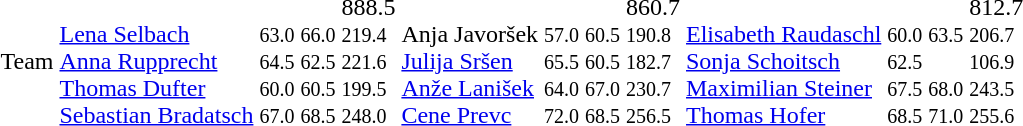<table>
<tr>
<td>Team</td>
<td><br><a href='#'>Lena Selbach</a><br><a href='#'>Anna Rupprecht</a><br><a href='#'>Thomas Dufter</a><br><a href='#'>Sebastian Bradatsch</a></td>
<td><br><small>63.0<br>64.5<br>60.0<br>67.0</small></td>
<td><br><small>66.0<br>62.5<br>60.5<br>68.5</small></td>
<td>888.5<br><small>219.4<br>221.6<br>199.5<br>248.0</small></td>
<td><br>Anja Javoršek<br><a href='#'>Julija Sršen</a><br><a href='#'>Anže Lanišek</a><br><a href='#'>Cene Prevc</a></td>
<td><br><small>57.0<br>65.5<br>64.0<br>72.0</small></td>
<td><br><small>60.5<br>60.5<br>67.0<br>68.5</small></td>
<td>860.7<br><small>190.8<br>182.7<br>230.7<br>256.5</small></td>
<td><br><a href='#'>Elisabeth Raudaschl</a><br><a href='#'>Sonja Schoitsch</a><br><a href='#'>Maximilian Steiner</a><br><a href='#'>Thomas Hofer</a></td>
<td><br><small>60.0<br>62.5<br>67.5<br>68.5</small></td>
<td><br><small>63.5<br> <br>68.0<br>71.0</small></td>
<td>812.7<br><small>206.7<br>106.9<br>243.5<br>255.6</small></td>
</tr>
</table>
